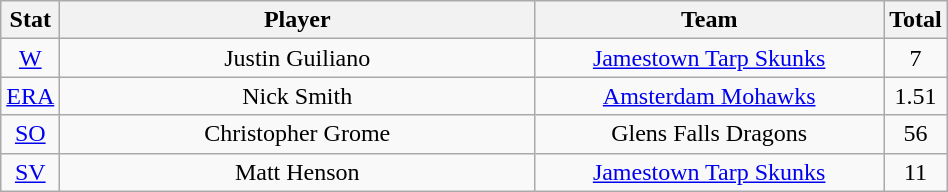<table class="wikitable"  style="width:50%; text-align:center;">
<tr>
<th style="width:5%;">Stat</th>
<th style="width:55%;">Player</th>
<th style="width:55%;">Team</th>
<th style="width:5%;">Total</th>
</tr>
<tr>
<td><a href='#'>W</a></td>
<td>Justin Guiliano</td>
<td><a href='#'>Jamestown Tarp Skunks</a></td>
<td>7</td>
</tr>
<tr>
<td><a href='#'>ERA</a></td>
<td>Nick Smith</td>
<td><a href='#'>Amsterdam Mohawks</a></td>
<td>1.51</td>
</tr>
<tr>
<td><a href='#'>SO</a></td>
<td>Christopher Grome</td>
<td>Glens Falls Dragons</td>
<td>56</td>
</tr>
<tr>
<td><a href='#'>SV</a></td>
<td>Matt Henson</td>
<td><a href='#'>Jamestown Tarp Skunks</a></td>
<td>11</td>
</tr>
</table>
